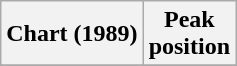<table class="wikitable">
<tr>
<th>Chart (1989)</th>
<th>Peak<br>position</th>
</tr>
<tr>
</tr>
</table>
